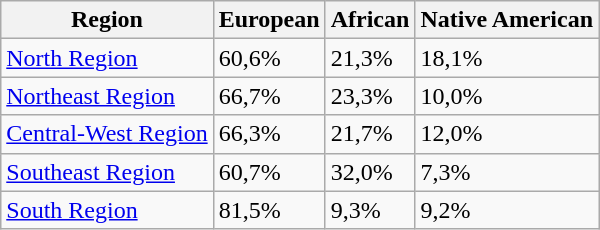<table class="wikitable" border="1">
<tr>
<th><strong>Region</strong></th>
<th><strong>European</strong></th>
<th><strong>African</strong></th>
<th><strong>Native American</strong></th>
</tr>
<tr>
<td><a href='#'>North Region</a></td>
<td>60,6%</td>
<td>21,3%</td>
<td>18,1%</td>
</tr>
<tr>
<td><a href='#'>Northeast Region</a></td>
<td>66,7%</td>
<td>23,3%</td>
<td>10,0%</td>
</tr>
<tr>
<td><a href='#'>Central-West Region</a></td>
<td>66,3%</td>
<td>21,7%</td>
<td>12,0%</td>
</tr>
<tr>
<td><a href='#'>Southeast Region</a></td>
<td>60,7%</td>
<td>32,0%</td>
<td>7,3%</td>
</tr>
<tr>
<td><a href='#'>South Region</a></td>
<td>81,5%</td>
<td>9,3%</td>
<td>9,2%</td>
</tr>
</table>
